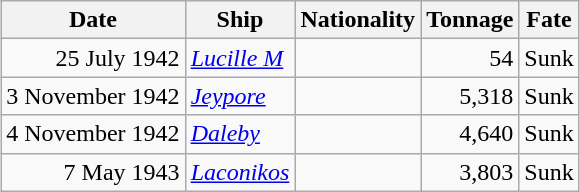<table class="wikitable sortable" style="margin: 1em auto 1em auto;">
<tr>
<th>Date</th>
<th>Ship</th>
<th>Nationality</th>
<th>Tonnage</th>
<th>Fate</th>
</tr>
<tr>
<td align="right">25 July 1942</td>
<td align="left"><a href='#'><em>Lucille M</em></a></td>
<td align="left"></td>
<td align="right">54</td>
<td align="left">Sunk</td>
</tr>
<tr>
<td align="right">3 November 1942</td>
<td align="left"><a href='#'><em>Jeypore</em></a></td>
<td align="left"></td>
<td align="right">5,318</td>
<td align="left">Sunk</td>
</tr>
<tr>
<td align="right">4 November 1942</td>
<td align="left"><a href='#'><em>Daleby</em></a></td>
<td align="left"></td>
<td align="right">4,640</td>
<td align="left">Sunk</td>
</tr>
<tr>
<td align="right">7 May 1943</td>
<td align="left"><a href='#'><em>Laconikos</em></a></td>
<td align="left"></td>
<td align="right">3,803</td>
<td align="left">Sunk</td>
</tr>
</table>
